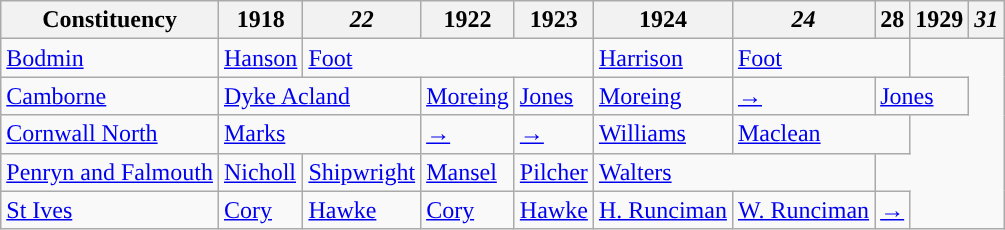<table class="wikitable">
<tr>
<th>Constituency</th>
<th>1918</th>
<th><em>22</em></th>
<th>1922</th>
<th>1923</th>
<th>1924</th>
<th><em>24</em></th>
<th>28</th>
<th>1929</th>
<th><em>31</em></th>
</tr>
<tr>
<td><a href='#'>Bodmin</a></td>
<td><a href='#'>Hanson</a></td>
<td colspan="3"><a href='#'>Foot</a></td>
<td><a href='#'>Harrison</a></td>
<td colspan="2"><a href='#'>Foot</a></td>
</tr>
<tr>
<td><a href='#'>Camborne</a></td>
<td colspan="2"><a href='#'>Dyke Acland</a></td>
<td><a href='#'>Moreing</a></td>
<td><a href='#'>Jones</a></td>
<td><a href='#'>Moreing</a></td>
<td><a href='#'>→</a></td>
<td colspan="2"><a href='#'>Jones</a></td>
</tr>
<tr>
<td><a href='#'>Cornwall North</a></td>
<td colspan="2"><a href='#'>Marks</a></td>
<td><a href='#'>→</a></td>
<td bgcolor=><a href='#'>→</a></td>
<td><a href='#'>Williams</a></td>
<td colspan="2"><a href='#'>Maclean</a></td>
</tr>
<tr>
<td><a href='#'>Penryn and Falmouth</a></td>
<td><a href='#'>Nicholl</a></td>
<td><a href='#'>Shipwright</a></td>
<td bgcolor=><a href='#'>Mansel</a></td>
<td><a href='#'>Pilcher</a></td>
<td colspan="2"><a href='#'>Walters</a></td>
</tr>
<tr>
<td><a href='#'>St Ives</a></td>
<td><a href='#'>Cory</a></td>
<td><a href='#'>Hawke</a></td>
<td bgcolor=><a href='#'>Cory</a></td>
<td><a href='#'>Hawke</a></td>
<td bgcolor=><a href='#'>H. Runciman</a></td>
<td><a href='#'>W. Runciman</a></td>
<td><a href='#'>→</a></td>
</tr>
</table>
